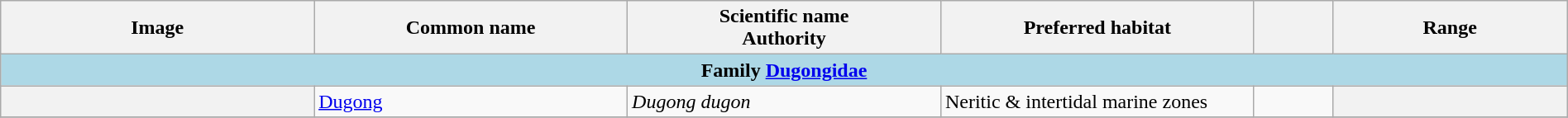<table width=100% class="wikitable unsortable plainrowheaders">
<tr>
<th width="20%" style="text-align: center;">Image</th>
<th width="20%">Common name</th>
<th width="20%">Scientific name<br>Authority</th>
<th width="20%">Preferred habitat</th>
<th width="5%"></th>
<th width="15%">Range</th>
</tr>
<tr>
<td style="text-align:center;background:lightblue;" colspan=6><strong>Family <a href='#'>Dugongidae</a></strong></td>
</tr>
<tr>
<th style="text-align: center;"></th>
<td><a href='#'>Dugong</a></td>
<td><em>Dugong dugon</em><br></td>
<td>Neritic & intertidal marine zones</td>
<td><br></td>
<th style="text-align: center;"></th>
</tr>
<tr>
</tr>
</table>
